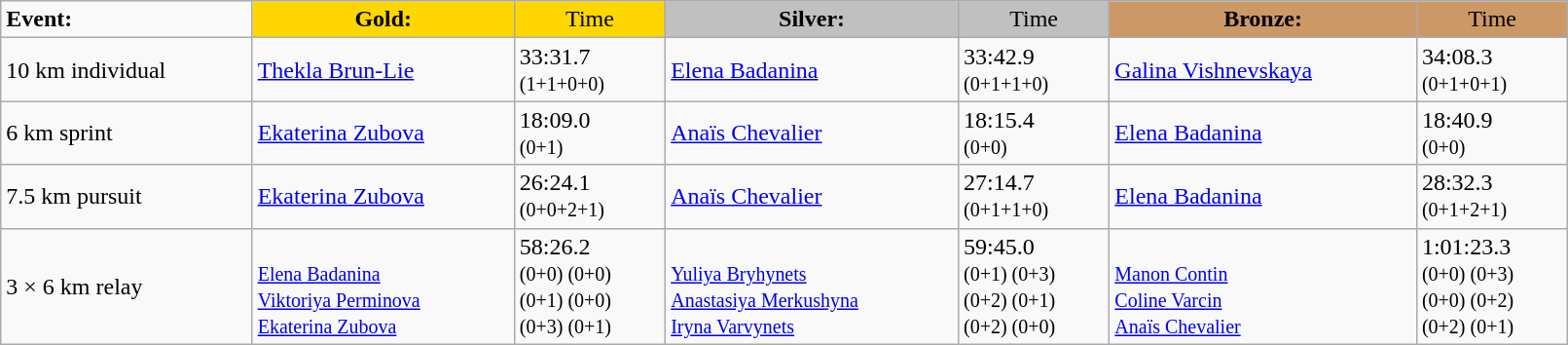<table class="wikitable" width=85%>
<tr>
<td><strong>Event:</strong></td>
<td style="text-align:center;background-color:gold;"><strong>Gold:</strong></td>
<td style="text-align:center;background-color:gold;">Time</td>
<td style="text-align:center;background-color:silver;"><strong>Silver:</strong></td>
<td style="text-align:center;background-color:silver;">Time</td>
<td style="text-align:center;background-color:#CC9966;"><strong>Bronze:</strong></td>
<td style="text-align:center;background-color:#CC9966;">Time</td>
</tr>
<tr>
<td>10 km individual<br><em></em></td>
<td><a href='#'>Thekla Brun-Lie</a><br><small></small></td>
<td>33:31.7<br><small>(1+1+0+0)</small></td>
<td><a href='#'>Elena Badanina</a><br><small></small></td>
<td>33:42.9<br><small>(0+1+1+0)</small></td>
<td><a href='#'>Galina Vishnevskaya</a><br><small></small></td>
<td>34:08.3<br><small>(0+1+0+1)</small></td>
</tr>
<tr>
<td>6 km sprint<br><em></em></td>
<td><a href='#'>Ekaterina Zubova</a><br><small></small></td>
<td>18:09.0<br><small>(0+1)</small></td>
<td><a href='#'>Anaïs Chevalier</a><br><small></small></td>
<td>18:15.4<br><small>(0+0)</small></td>
<td><a href='#'>Elena Badanina</a><br><small></small></td>
<td>18:40.9<br><small>(0+0)</small></td>
</tr>
<tr>
<td>7.5 km pursuit<br><em></em></td>
<td><a href='#'>Ekaterina Zubova</a><br><small></small></td>
<td>26:24.1<br><small>(0+0+2+1)</small></td>
<td><a href='#'>Anaïs Chevalier</a><br><small></small></td>
<td>27:14.7<br><small>(0+1+1+0)</small></td>
<td><a href='#'>Elena Badanina</a><br><small></small></td>
<td>28:32.3<br><small>(0+1+2+1)</small></td>
</tr>
<tr>
<td>3 × 6 km relay<br><em></em></td>
<td>  <br><small><a href='#'>Elena Badanina</a><br><a href='#'>Viktoriya Perminova</a><br><a href='#'>Ekaterina Zubova</a></small></td>
<td>58:26.2<br><small>(0+0) (0+0)<br>(0+1) (0+0)<br>(0+3) (0+1)</small></td>
<td>  <br><small><a href='#'>Yuliya Bryhynets</a><br><a href='#'>Anastasiya Merkushyna</a><br><a href='#'>Iryna Varvynets</a></small></td>
<td>59:45.0<br><small>(0+1) (0+3)<br>(0+2) (0+1)<br>(0+2) (0+0)</small></td>
<td>  <br><small><a href='#'>Manon Contin</a><br><a href='#'>Coline Varcin</a><br><a href='#'>Anaïs Chevalier</a></small></td>
<td>1:01:23.3<br><small>(0+0) (0+3)<br>(0+0) (0+2)<br>(0+2) (0+1)</small></td>
</tr>
</table>
